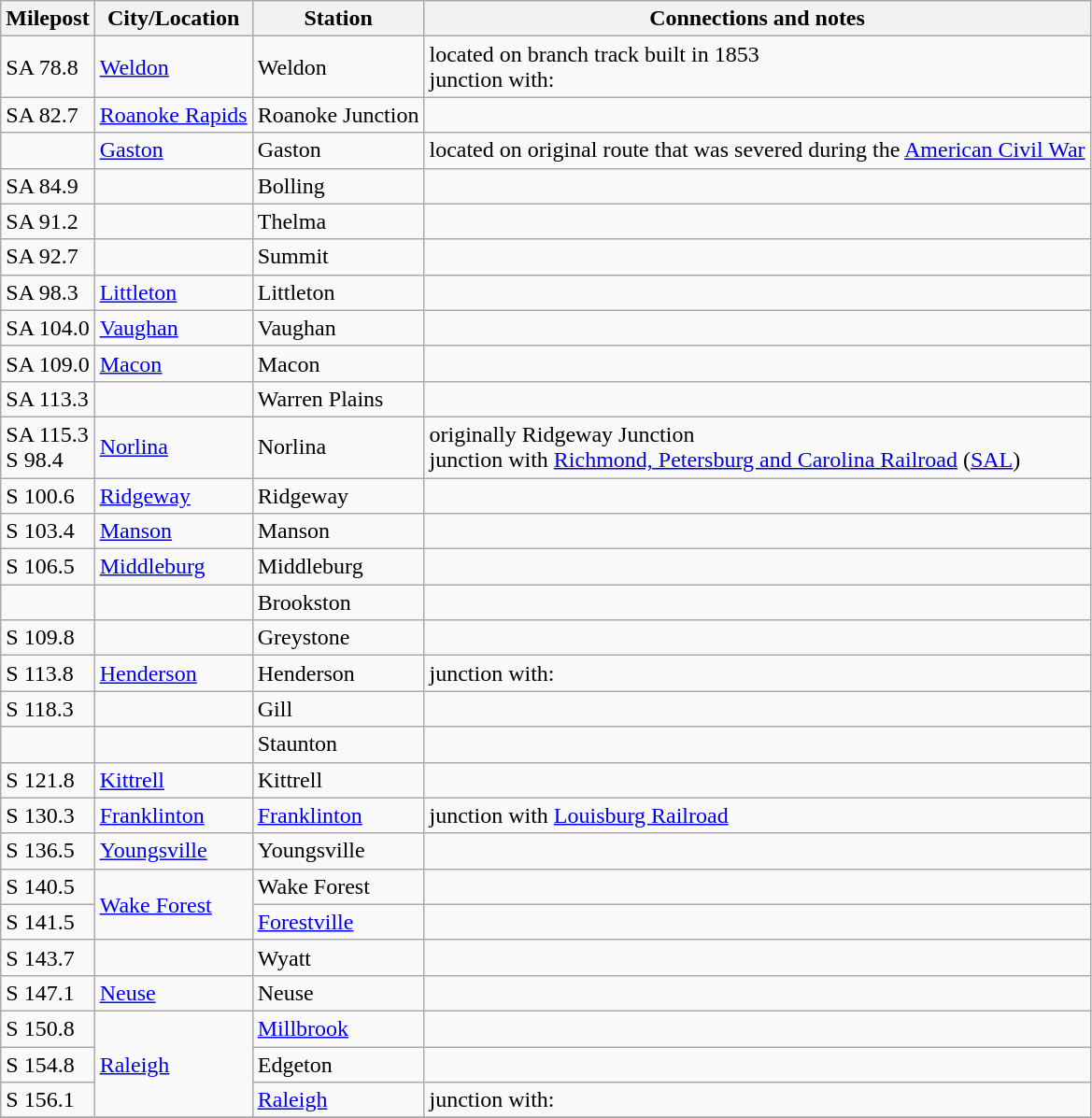<table class="wikitable">
<tr>
<th>Milepost</th>
<th>City/Location</th>
<th>Station</th>
<th>Connections and notes</th>
</tr>
<tr>
<td>SA 78.8</td>
<td><a href='#'>Weldon</a></td>
<td>Weldon</td>
<td>located on branch track built in 1853<br>junction with:</td>
</tr>
<tr>
<td>SA 82.7</td>
<td><a href='#'>Roanoke Rapids</a></td>
<td>Roanoke Junction</td>
<td></td>
</tr>
<tr>
<td></td>
<td><a href='#'>Gaston</a></td>
<td>Gaston</td>
<td>located on original route that was severed during the <a href='#'>American Civil War</a></td>
</tr>
<tr>
<td>SA 84.9</td>
<td></td>
<td>Bolling</td>
<td></td>
</tr>
<tr>
<td>SA 91.2</td>
<td></td>
<td>Thelma</td>
<td></td>
</tr>
<tr>
<td>SA 92.7</td>
<td></td>
<td>Summit</td>
<td></td>
</tr>
<tr>
<td>SA 98.3</td>
<td><a href='#'>Littleton</a></td>
<td>Littleton</td>
<td></td>
</tr>
<tr>
<td>SA 104.0</td>
<td><a href='#'>Vaughan</a></td>
<td>Vaughan</td>
<td></td>
</tr>
<tr>
<td>SA 109.0</td>
<td><a href='#'>Macon</a></td>
<td>Macon</td>
<td></td>
</tr>
<tr>
<td>SA 113.3</td>
<td></td>
<td>Warren Plains</td>
<td></td>
</tr>
<tr>
<td>SA 115.3<br>S 98.4</td>
<td><a href='#'>Norlina</a></td>
<td>Norlina</td>
<td>originally Ridgeway Junction<br>junction with <a href='#'>Richmond, Petersburg and Carolina Railroad</a> (<a href='#'>SAL</a>)</td>
</tr>
<tr>
<td>S 100.6</td>
<td><a href='#'>Ridgeway</a></td>
<td>Ridgeway</td>
<td></td>
</tr>
<tr>
<td>S 103.4</td>
<td><a href='#'>Manson</a></td>
<td>Manson</td>
<td></td>
</tr>
<tr>
<td>S 106.5</td>
<td><a href='#'>Middleburg</a></td>
<td>Middleburg</td>
<td></td>
</tr>
<tr>
<td></td>
<td></td>
<td>Brookston</td>
<td></td>
</tr>
<tr>
<td>S 109.8</td>
<td></td>
<td>Greystone</td>
<td></td>
</tr>
<tr>
<td>S 113.8</td>
<td><a href='#'>Henderson</a></td>
<td>Henderson</td>
<td>junction with:</td>
</tr>
<tr>
<td>S 118.3</td>
<td></td>
<td>Gill</td>
<td></td>
</tr>
<tr>
<td></td>
<td></td>
<td>Staunton</td>
<td></td>
</tr>
<tr>
<td>S 121.8</td>
<td><a href='#'>Kittrell</a></td>
<td>Kittrell</td>
<td></td>
</tr>
<tr>
<td>S 130.3</td>
<td><a href='#'>Franklinton</a></td>
<td><a href='#'>Franklinton</a></td>
<td>junction with <a href='#'>Louisburg Railroad</a></td>
</tr>
<tr>
<td>S 136.5</td>
<td><a href='#'>Youngsville</a></td>
<td>Youngsville</td>
<td></td>
</tr>
<tr>
<td>S 140.5</td>
<td ! rowspan="2"><a href='#'>Wake Forest</a></td>
<td>Wake Forest</td>
<td></td>
</tr>
<tr>
<td>S 141.5</td>
<td><a href='#'>Forestville</a></td>
<td></td>
</tr>
<tr>
<td>S 143.7</td>
<td></td>
<td>Wyatt</td>
<td></td>
</tr>
<tr>
<td>S 147.1</td>
<td><a href='#'>Neuse</a></td>
<td>Neuse</td>
<td></td>
</tr>
<tr>
<td>S 150.8</td>
<td ! rowspan="3"><a href='#'>Raleigh</a></td>
<td><a href='#'>Millbrook</a></td>
<td></td>
</tr>
<tr>
<td>S 154.8</td>
<td>Edgeton</td>
<td></td>
</tr>
<tr>
<td>S 156.1</td>
<td><a href='#'>Raleigh</a></td>
<td>junction with:</td>
</tr>
<tr>
</tr>
</table>
